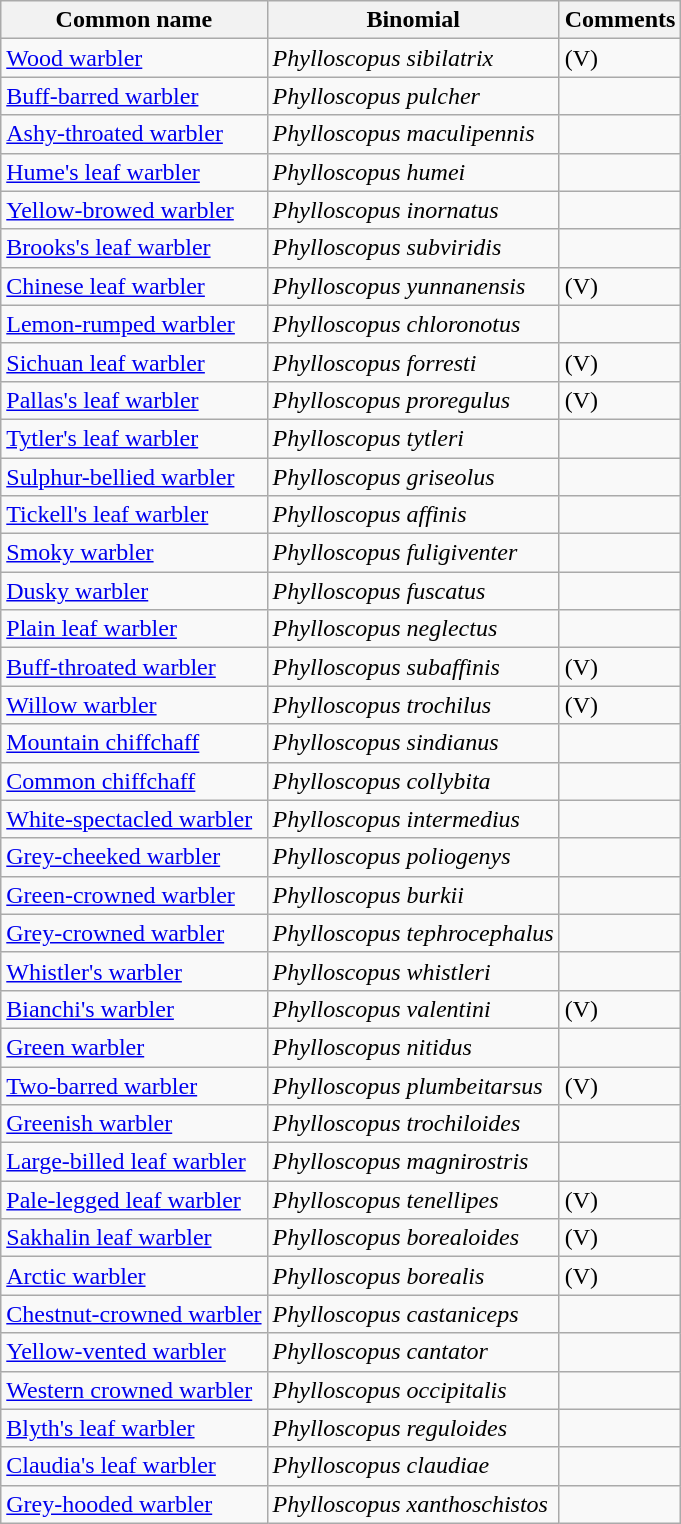<table class="wikitable">
<tr>
<th>Common name</th>
<th>Binomial</th>
<th>Comments</th>
</tr>
<tr>
<td><a href='#'>Wood warbler</a></td>
<td><em>Phylloscopus sibilatrix</em></td>
<td>(V)</td>
</tr>
<tr>
<td><a href='#'>Buff-barred warbler</a></td>
<td><em>Phylloscopus pulcher</em></td>
<td></td>
</tr>
<tr>
<td><a href='#'>Ashy-throated warbler</a></td>
<td><em>Phylloscopus maculipennis</em></td>
<td></td>
</tr>
<tr>
<td><a href='#'>Hume's leaf warbler</a></td>
<td><em>Phylloscopus humei</em></td>
<td></td>
</tr>
<tr>
<td><a href='#'>Yellow-browed warbler</a></td>
<td><em>Phylloscopus inornatus</em></td>
<td></td>
</tr>
<tr>
<td><a href='#'>Brooks's leaf warbler</a></td>
<td><em>Phylloscopus subviridis</em></td>
<td></td>
</tr>
<tr>
<td><a href='#'>Chinese leaf warbler</a></td>
<td><em>Phylloscopus yunnanensis</em></td>
<td>(V)</td>
</tr>
<tr>
<td><a href='#'>Lemon-rumped warbler</a></td>
<td><em>Phylloscopus chloronotus</em></td>
<td></td>
</tr>
<tr>
<td><a href='#'>Sichuan leaf warbler</a></td>
<td><em>Phylloscopus forresti</em></td>
<td>(V)</td>
</tr>
<tr>
<td><a href='#'>Pallas's leaf warbler</a></td>
<td><em>Phylloscopus proregulus</em></td>
<td>(V)</td>
</tr>
<tr>
<td><a href='#'>Tytler's leaf warbler</a></td>
<td><em>Phylloscopus tytleri</em></td>
<td></td>
</tr>
<tr>
<td><a href='#'>Sulphur-bellied warbler</a></td>
<td><em>Phylloscopus griseolus</em></td>
<td></td>
</tr>
<tr>
<td><a href='#'>Tickell's leaf warbler</a></td>
<td><em>Phylloscopus affinis</em></td>
<td></td>
</tr>
<tr>
<td><a href='#'>Smoky warbler</a></td>
<td><em>Phylloscopus fuligiventer</em></td>
<td></td>
</tr>
<tr>
<td><a href='#'>Dusky warbler</a></td>
<td><em>Phylloscopus fuscatus</em></td>
<td></td>
</tr>
<tr>
<td><a href='#'>Plain leaf warbler</a></td>
<td><em>Phylloscopus neglectus</em></td>
<td></td>
</tr>
<tr>
<td><a href='#'>Buff-throated warbler</a></td>
<td><em>Phylloscopus subaffinis</em></td>
<td>(V)</td>
</tr>
<tr>
<td><a href='#'>Willow warbler</a></td>
<td><em>Phylloscopus trochilus</em></td>
<td>(V)</td>
</tr>
<tr>
<td><a href='#'>Mountain chiffchaff</a></td>
<td><em>Phylloscopus sindianus</em></td>
<td></td>
</tr>
<tr>
<td><a href='#'>Common chiffchaff</a></td>
<td><em>Phylloscopus collybita</em></td>
<td></td>
</tr>
<tr>
<td><a href='#'>White-spectacled warbler</a></td>
<td><em>Phylloscopus intermedius</em></td>
<td></td>
</tr>
<tr>
<td><a href='#'>Grey-cheeked warbler</a></td>
<td><em>Phylloscopus poliogenys</em></td>
<td></td>
</tr>
<tr>
<td><a href='#'>Green-crowned warbler</a></td>
<td><em>Phylloscopus burkii</em></td>
<td></td>
</tr>
<tr>
<td><a href='#'>Grey-crowned warbler</a></td>
<td><em>Phylloscopus tephrocephalus</em></td>
<td></td>
</tr>
<tr>
<td><a href='#'>Whistler's warbler</a></td>
<td><em>Phylloscopus whistleri</em></td>
<td></td>
</tr>
<tr>
<td><a href='#'>Bianchi's warbler</a></td>
<td><em>Phylloscopus valentini</em></td>
<td>(V)</td>
</tr>
<tr>
<td><a href='#'>Green warbler</a></td>
<td><em>Phylloscopus nitidus</em></td>
<td></td>
</tr>
<tr>
<td><a href='#'>Two-barred warbler</a></td>
<td><em>Phylloscopus plumbeitarsus</em></td>
<td>(V)</td>
</tr>
<tr>
<td><a href='#'>Greenish warbler</a></td>
<td><em>Phylloscopus trochiloides</em></td>
<td></td>
</tr>
<tr>
<td><a href='#'>Large-billed leaf warbler</a></td>
<td><em>Phylloscopus magnirostris</em></td>
<td></td>
</tr>
<tr>
<td><a href='#'>Pale-legged leaf warbler</a></td>
<td><em>Phylloscopus tenellipes</em></td>
<td>(V)</td>
</tr>
<tr>
<td><a href='#'>Sakhalin leaf warbler</a></td>
<td><em>Phylloscopus borealoides</em></td>
<td>(V)</td>
</tr>
<tr>
<td><a href='#'>Arctic warbler</a></td>
<td><em>Phylloscopus borealis</em></td>
<td>(V)</td>
</tr>
<tr>
<td><a href='#'>Chestnut-crowned warbler</a></td>
<td><em>Phylloscopus castaniceps</em></td>
<td></td>
</tr>
<tr>
<td><a href='#'>Yellow-vented warbler</a></td>
<td><em>Phylloscopus cantator</em></td>
<td></td>
</tr>
<tr>
<td><a href='#'>Western crowned warbler</a></td>
<td><em>Phylloscopus occipitalis</em></td>
<td></td>
</tr>
<tr>
<td><a href='#'>Blyth's leaf warbler</a></td>
<td><em>Phylloscopus reguloides</em></td>
<td></td>
</tr>
<tr>
<td><a href='#'>Claudia's leaf warbler</a></td>
<td><em>Phylloscopus claudiae</em></td>
<td></td>
</tr>
<tr>
<td><a href='#'>Grey-hooded warbler</a></td>
<td><em>Phylloscopus xanthoschistos</em></td>
<td></td>
</tr>
</table>
